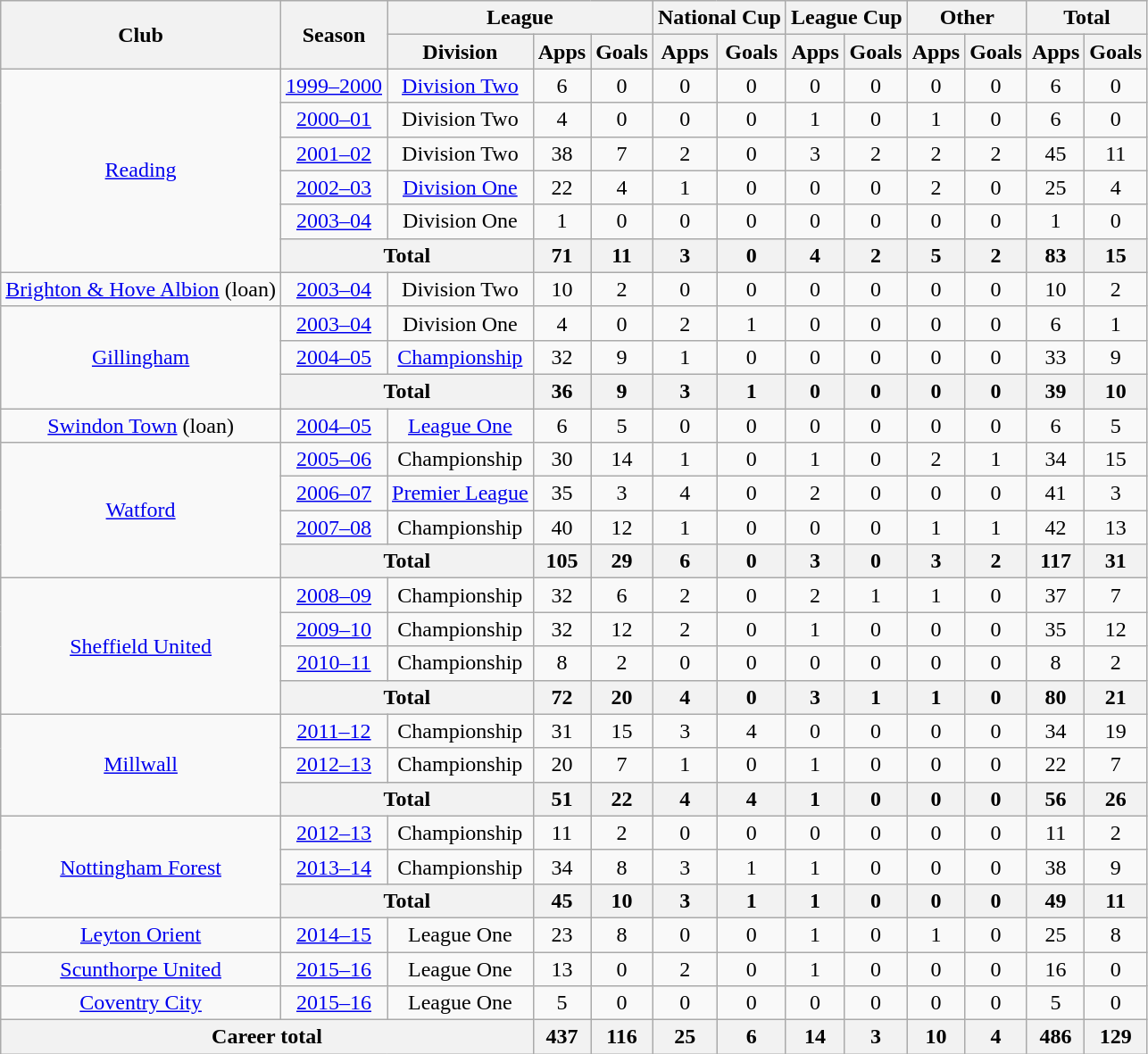<table class="wikitable" style="text-align: center;">
<tr>
<th rowspan="2">Club</th>
<th rowspan="2">Season</th>
<th colspan="3">League</th>
<th colspan="2">National Cup</th>
<th colspan="2">League Cup</th>
<th colspan="2">Other</th>
<th colspan="2">Total</th>
</tr>
<tr>
<th scope="col">Division</th>
<th scope="col">Apps</th>
<th scope="col">Goals</th>
<th scope="col">Apps</th>
<th scope="col">Goals</th>
<th scope="col">Apps</th>
<th scope="col">Goals</th>
<th scope="col">Apps</th>
<th scope="col">Goals</th>
<th scope="col">Apps</th>
<th scope="col">Goals</th>
</tr>
<tr>
<td rowspan="6"><a href='#'>Reading</a></td>
<td><a href='#'>1999–2000</a></td>
<td><a href='#'>Division Two</a></td>
<td>6</td>
<td>0</td>
<td>0</td>
<td>0</td>
<td>0</td>
<td>0</td>
<td>0</td>
<td>0</td>
<td>6</td>
<td>0</td>
</tr>
<tr>
<td><a href='#'>2000–01</a></td>
<td>Division Two</td>
<td>4</td>
<td>0</td>
<td>0</td>
<td>0</td>
<td>1</td>
<td>0</td>
<td>1</td>
<td>0</td>
<td>6</td>
<td>0</td>
</tr>
<tr>
<td><a href='#'>2001–02</a></td>
<td>Division Two</td>
<td>38</td>
<td>7</td>
<td>2</td>
<td>0</td>
<td>3</td>
<td>2</td>
<td>2</td>
<td>2</td>
<td>45</td>
<td>11</td>
</tr>
<tr>
<td><a href='#'>2002–03</a></td>
<td><a href='#'>Division One</a></td>
<td>22</td>
<td>4</td>
<td>1</td>
<td>0</td>
<td>0</td>
<td>0</td>
<td>2</td>
<td>0</td>
<td>25</td>
<td>4</td>
</tr>
<tr>
<td><a href='#'>2003–04</a></td>
<td>Division One</td>
<td>1</td>
<td>0</td>
<td>0</td>
<td>0</td>
<td>0</td>
<td>0</td>
<td>0</td>
<td>0</td>
<td>1</td>
<td>0</td>
</tr>
<tr>
<th colspan="2">Total</th>
<th>71</th>
<th>11</th>
<th>3</th>
<th>0</th>
<th>4</th>
<th>2</th>
<th>5</th>
<th>2</th>
<th>83</th>
<th>15</th>
</tr>
<tr>
<td><a href='#'>Brighton & Hove Albion</a> (loan)</td>
<td><a href='#'>2003–04</a></td>
<td>Division Two</td>
<td>10</td>
<td>2</td>
<td>0</td>
<td>0</td>
<td>0</td>
<td>0</td>
<td>0</td>
<td>0</td>
<td>10</td>
<td>2</td>
</tr>
<tr>
<td rowspan="3"><a href='#'>Gillingham</a></td>
<td><a href='#'>2003–04</a></td>
<td>Division One</td>
<td>4</td>
<td>0</td>
<td>2</td>
<td>1</td>
<td>0</td>
<td>0</td>
<td>0</td>
<td>0</td>
<td>6</td>
<td>1</td>
</tr>
<tr>
<td><a href='#'>2004–05</a></td>
<td><a href='#'>Championship</a></td>
<td>32</td>
<td>9</td>
<td>1</td>
<td>0</td>
<td>0</td>
<td>0</td>
<td>0</td>
<td>0</td>
<td>33</td>
<td>9</td>
</tr>
<tr>
<th colspan="2">Total</th>
<th>36</th>
<th>9</th>
<th>3</th>
<th>1</th>
<th>0</th>
<th>0</th>
<th>0</th>
<th>0</th>
<th>39</th>
<th>10</th>
</tr>
<tr>
<td><a href='#'>Swindon Town</a> (loan)</td>
<td><a href='#'>2004–05</a></td>
<td><a href='#'>League One</a></td>
<td>6</td>
<td>5</td>
<td>0</td>
<td>0</td>
<td>0</td>
<td>0</td>
<td>0</td>
<td>0</td>
<td>6</td>
<td>5</td>
</tr>
<tr>
<td rowspan="4"><a href='#'>Watford</a></td>
<td><a href='#'>2005–06</a></td>
<td>Championship</td>
<td>30</td>
<td>14</td>
<td>1</td>
<td>0</td>
<td>1</td>
<td>0</td>
<td>2</td>
<td>1</td>
<td>34</td>
<td>15</td>
</tr>
<tr>
<td><a href='#'>2006–07</a></td>
<td><a href='#'>Premier League</a></td>
<td>35</td>
<td>3</td>
<td>4</td>
<td>0</td>
<td>2</td>
<td>0</td>
<td>0</td>
<td>0</td>
<td>41</td>
<td>3</td>
</tr>
<tr>
<td><a href='#'>2007–08</a></td>
<td>Championship</td>
<td>40</td>
<td>12</td>
<td>1</td>
<td>0</td>
<td>0</td>
<td>0</td>
<td>1</td>
<td>1</td>
<td>42</td>
<td>13</td>
</tr>
<tr>
<th colspan="2">Total</th>
<th>105</th>
<th>29</th>
<th>6</th>
<th>0</th>
<th>3</th>
<th>0</th>
<th>3</th>
<th>2</th>
<th>117</th>
<th>31</th>
</tr>
<tr>
<td rowspan="4"><a href='#'>Sheffield United</a></td>
<td><a href='#'>2008–09</a></td>
<td>Championship</td>
<td>32</td>
<td>6</td>
<td>2</td>
<td>0</td>
<td>2</td>
<td>1</td>
<td>1</td>
<td>0</td>
<td>37</td>
<td>7</td>
</tr>
<tr>
<td><a href='#'>2009–10</a></td>
<td>Championship</td>
<td>32</td>
<td>12</td>
<td>2</td>
<td>0</td>
<td>1</td>
<td>0</td>
<td>0</td>
<td>0</td>
<td>35</td>
<td>12</td>
</tr>
<tr>
<td><a href='#'>2010–11</a></td>
<td>Championship</td>
<td>8</td>
<td>2</td>
<td>0</td>
<td>0</td>
<td>0</td>
<td>0</td>
<td>0</td>
<td>0</td>
<td>8</td>
<td>2</td>
</tr>
<tr>
<th colspan="2">Total</th>
<th>72</th>
<th>20</th>
<th>4</th>
<th>0</th>
<th>3</th>
<th>1</th>
<th>1</th>
<th>0</th>
<th>80</th>
<th>21</th>
</tr>
<tr>
<td rowspan="3"><a href='#'>Millwall</a></td>
<td><a href='#'>2011–12</a></td>
<td>Championship</td>
<td>31</td>
<td>15</td>
<td>3</td>
<td>4</td>
<td>0</td>
<td>0</td>
<td>0</td>
<td>0</td>
<td>34</td>
<td>19</td>
</tr>
<tr>
<td><a href='#'>2012–13</a></td>
<td>Championship</td>
<td>20</td>
<td>7</td>
<td>1</td>
<td>0</td>
<td>1</td>
<td>0</td>
<td>0</td>
<td>0</td>
<td>22</td>
<td>7</td>
</tr>
<tr>
<th colspan="2">Total</th>
<th>51</th>
<th>22</th>
<th>4</th>
<th>4</th>
<th>1</th>
<th>0</th>
<th>0</th>
<th>0</th>
<th>56</th>
<th>26</th>
</tr>
<tr>
<td rowspan="3"><a href='#'>Nottingham Forest</a></td>
<td><a href='#'>2012–13</a></td>
<td>Championship</td>
<td>11</td>
<td>2</td>
<td>0</td>
<td>0</td>
<td>0</td>
<td>0</td>
<td>0</td>
<td>0</td>
<td>11</td>
<td>2</td>
</tr>
<tr>
<td><a href='#'>2013–14</a></td>
<td>Championship</td>
<td>34</td>
<td>8</td>
<td>3</td>
<td>1</td>
<td>1</td>
<td>0</td>
<td>0</td>
<td>0</td>
<td>38</td>
<td>9</td>
</tr>
<tr>
<th colspan="2">Total</th>
<th>45</th>
<th>10</th>
<th>3</th>
<th>1</th>
<th>1</th>
<th>0</th>
<th>0</th>
<th>0</th>
<th>49</th>
<th>11</th>
</tr>
<tr>
<td><a href='#'>Leyton Orient</a></td>
<td><a href='#'>2014–15</a></td>
<td>League One</td>
<td>23</td>
<td>8</td>
<td>0</td>
<td>0</td>
<td>1</td>
<td>0</td>
<td>1</td>
<td>0</td>
<td>25</td>
<td>8</td>
</tr>
<tr>
<td><a href='#'>Scunthorpe United</a></td>
<td><a href='#'>2015–16</a></td>
<td>League One</td>
<td>13</td>
<td>0</td>
<td>2</td>
<td>0</td>
<td>1</td>
<td>0</td>
<td>0</td>
<td>0</td>
<td>16</td>
<td>0</td>
</tr>
<tr>
<td><a href='#'>Coventry City</a></td>
<td><a href='#'>2015–16</a></td>
<td>League One</td>
<td>5</td>
<td>0</td>
<td>0</td>
<td>0</td>
<td>0</td>
<td>0</td>
<td>0</td>
<td>0</td>
<td>5</td>
<td>0</td>
</tr>
<tr>
<th colspan="3">Career total</th>
<th>437</th>
<th>116</th>
<th>25</th>
<th>6</th>
<th>14</th>
<th>3</th>
<th>10</th>
<th>4</th>
<th>486</th>
<th>129</th>
</tr>
</table>
